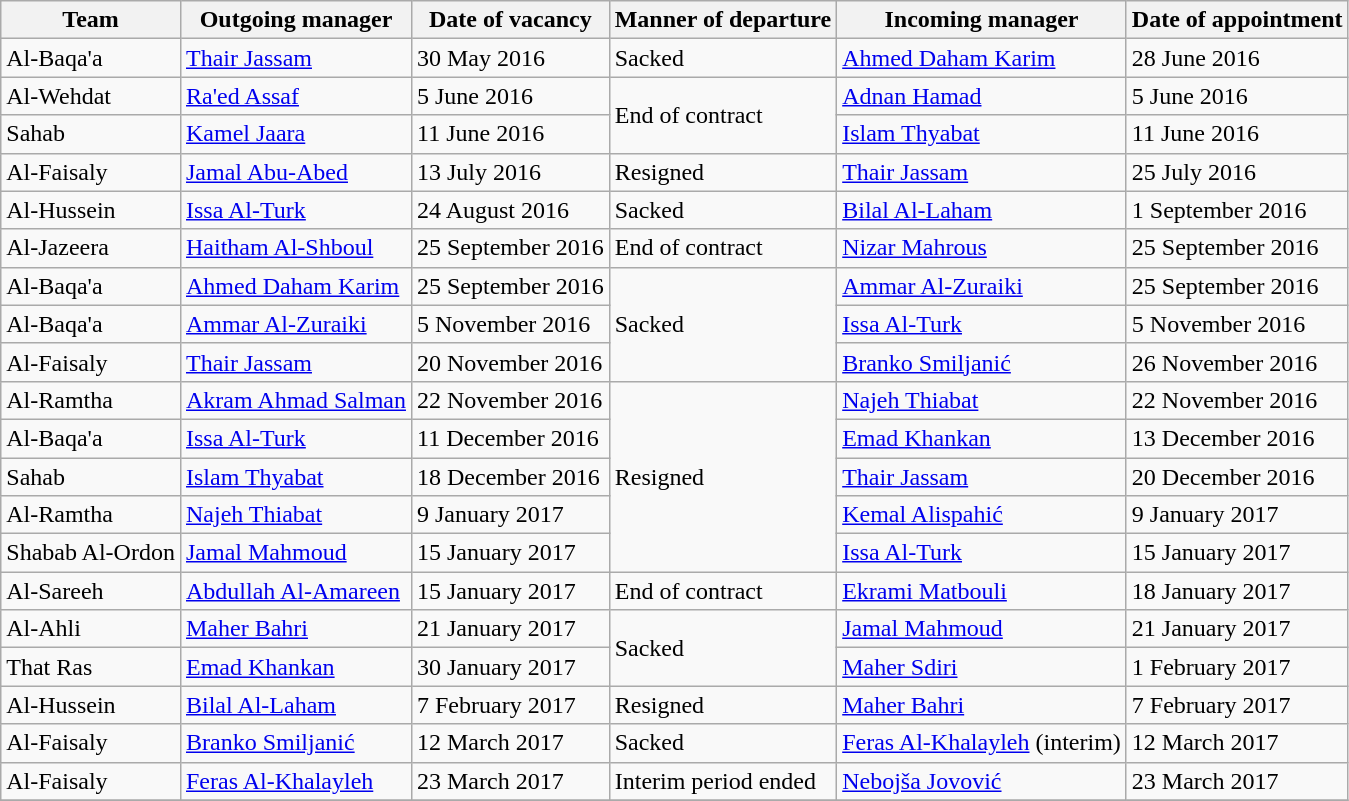<table class="wikitable">
<tr>
<th>Team</th>
<th>Outgoing manager</th>
<th>Date of vacancy</th>
<th>Manner of departure</th>
<th>Incoming manager</th>
<th>Date of appointment</th>
</tr>
<tr>
<td>Al-Baqa'a</td>
<td> <a href='#'>Thair Jassam</a></td>
<td>30 May 2016</td>
<td>Sacked</td>
<td> <a href='#'>Ahmed Daham Karim</a></td>
<td>28 June 2016</td>
</tr>
<tr>
<td>Al-Wehdat</td>
<td> <a href='#'>Ra'ed Assaf</a></td>
<td>5 June 2016</td>
<td rowspan=2>End of contract</td>
<td> <a href='#'>Adnan Hamad</a></td>
<td>5 June 2016</td>
</tr>
<tr>
<td>Sahab</td>
<td> <a href='#'>Kamel Jaara</a></td>
<td>11 June 2016</td>
<td> <a href='#'>Islam Thyabat</a></td>
<td>11 June 2016</td>
</tr>
<tr>
<td>Al-Faisaly</td>
<td> <a href='#'>Jamal Abu-Abed</a></td>
<td>13 July 2016</td>
<td>Resigned</td>
<td> <a href='#'>Thair Jassam</a></td>
<td>25 July 2016</td>
</tr>
<tr>
<td>Al-Hussein</td>
<td> <a href='#'>Issa Al-Turk</a></td>
<td>24 August 2016</td>
<td>Sacked</td>
<td> <a href='#'>Bilal Al-Laham</a></td>
<td>1 September 2016</td>
</tr>
<tr>
<td>Al-Jazeera</td>
<td> <a href='#'>Haitham Al-Shboul</a></td>
<td>25 September 2016</td>
<td>End of contract</td>
<td> <a href='#'>Nizar Mahrous</a></td>
<td>25 September 2016</td>
</tr>
<tr>
<td>Al-Baqa'a</td>
<td> <a href='#'>Ahmed Daham Karim</a></td>
<td>25 September 2016</td>
<td rowspan=3>Sacked</td>
<td> <a href='#'>Ammar Al-Zuraiki</a></td>
<td>25 September 2016</td>
</tr>
<tr>
<td>Al-Baqa'a</td>
<td> <a href='#'>Ammar Al-Zuraiki</a></td>
<td>5 November 2016</td>
<td> <a href='#'>Issa Al-Turk</a></td>
<td>5 November 2016</td>
</tr>
<tr>
<td>Al-Faisaly</td>
<td> <a href='#'>Thair Jassam</a></td>
<td>20 November 2016</td>
<td> <a href='#'>Branko Smiljanić</a></td>
<td>26 November 2016</td>
</tr>
<tr>
<td>Al-Ramtha</td>
<td> <a href='#'>Akram Ahmad Salman</a></td>
<td>22 November 2016</td>
<td rowspan=5>Resigned</td>
<td> <a href='#'>Najeh Thiabat</a></td>
<td>22 November 2016</td>
</tr>
<tr>
<td>Al-Baqa'a</td>
<td> <a href='#'>Issa Al-Turk</a></td>
<td>11 December 2016</td>
<td> <a href='#'>Emad Khankan</a></td>
<td>13 December 2016</td>
</tr>
<tr>
<td>Sahab</td>
<td> <a href='#'>Islam Thyabat</a></td>
<td>18 December 2016</td>
<td> <a href='#'>Thair Jassam</a></td>
<td>20 December 2016</td>
</tr>
<tr>
<td>Al-Ramtha</td>
<td> <a href='#'>Najeh Thiabat</a></td>
<td>9 January 2017</td>
<td> <a href='#'>Kemal Alispahić</a></td>
<td>9 January 2017</td>
</tr>
<tr>
<td>Shabab Al-Ordon</td>
<td> <a href='#'>Jamal Mahmoud</a></td>
<td>15 January 2017</td>
<td> <a href='#'>Issa Al-Turk</a></td>
<td>15 January 2017</td>
</tr>
<tr>
<td>Al-Sareeh</td>
<td> <a href='#'>Abdullah Al-Amareen</a></td>
<td>15 January 2017</td>
<td>End of contract</td>
<td> <a href='#'>Ekrami Matbouli</a></td>
<td>18 January 2017</td>
</tr>
<tr>
<td>Al-Ahli</td>
<td> <a href='#'>Maher Bahri</a></td>
<td>21 January 2017</td>
<td rowspan=2>Sacked</td>
<td> <a href='#'>Jamal Mahmoud</a></td>
<td>21 January 2017</td>
</tr>
<tr>
<td>That Ras</td>
<td> <a href='#'>Emad Khankan</a></td>
<td>30 January 2017</td>
<td> <a href='#'>Maher Sdiri</a></td>
<td>1 February 2017</td>
</tr>
<tr>
<td>Al-Hussein</td>
<td> <a href='#'>Bilal Al-Laham</a></td>
<td>7 February 2017</td>
<td>Resigned</td>
<td> <a href='#'>Maher Bahri</a></td>
<td>7 February 2017</td>
</tr>
<tr>
<td>Al-Faisaly</td>
<td> <a href='#'>Branko Smiljanić</a></td>
<td>12 March 2017</td>
<td>Sacked</td>
<td> <a href='#'>Feras Al-Khalayleh</a> (interim)</td>
<td>12 March 2017</td>
</tr>
<tr>
<td>Al-Faisaly</td>
<td> <a href='#'>Feras Al-Khalayleh</a></td>
<td>23 March 2017</td>
<td>Interim period ended</td>
<td> <a href='#'>Nebojša Jovović</a></td>
<td>23 March 2017</td>
</tr>
<tr>
</tr>
</table>
